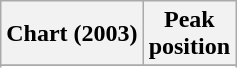<table class="wikitable plainrowheaders">
<tr>
<th>Chart (2003)</th>
<th>Peak<br>position</th>
</tr>
<tr>
</tr>
<tr>
</tr>
</table>
